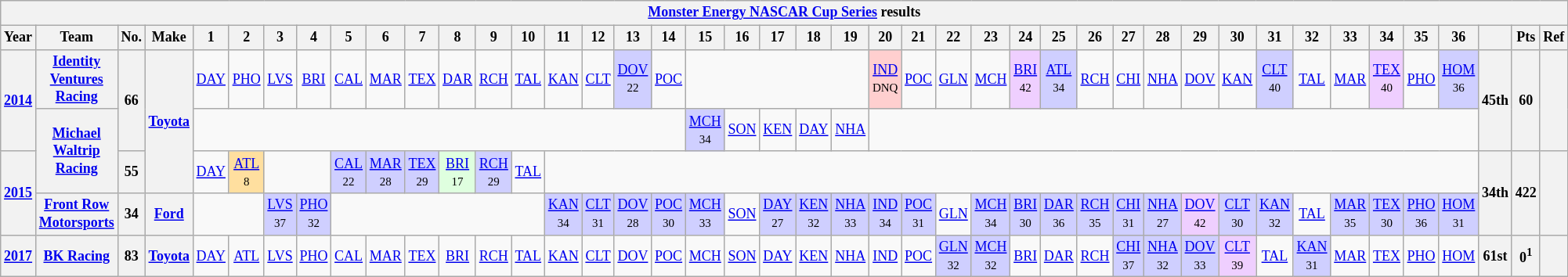<table class="wikitable" style="text-align:center; font-size:75%">
<tr>
<th colspan=45><a href='#'>Monster Energy NASCAR Cup Series</a> results</th>
</tr>
<tr>
<th>Year</th>
<th>Team</th>
<th>No.</th>
<th>Make</th>
<th>1</th>
<th>2</th>
<th>3</th>
<th>4</th>
<th>5</th>
<th>6</th>
<th>7</th>
<th>8</th>
<th>9</th>
<th>10</th>
<th>11</th>
<th>12</th>
<th>13</th>
<th>14</th>
<th>15</th>
<th>16</th>
<th>17</th>
<th>18</th>
<th>19</th>
<th>20</th>
<th>21</th>
<th>22</th>
<th>23</th>
<th>24</th>
<th>25</th>
<th>26</th>
<th>27</th>
<th>28</th>
<th>29</th>
<th>30</th>
<th>31</th>
<th>32</th>
<th>33</th>
<th>34</th>
<th>35</th>
<th>36</th>
<th></th>
<th>Pts</th>
<th>Ref</th>
</tr>
<tr>
<th rowspan=2><a href='#'>2014</a></th>
<th><a href='#'>Identity Ventures Racing</a></th>
<th rowspan=2>66</th>
<th rowspan=3><a href='#'>Toyota</a></th>
<td><a href='#'>DAY</a></td>
<td><a href='#'>PHO</a></td>
<td><a href='#'>LVS</a></td>
<td><a href='#'>BRI</a></td>
<td><a href='#'>CAL</a></td>
<td><a href='#'>MAR</a></td>
<td><a href='#'>TEX</a></td>
<td><a href='#'>DAR</a></td>
<td><a href='#'>RCH</a></td>
<td><a href='#'>TAL</a></td>
<td><a href='#'>KAN</a></td>
<td><a href='#'>CLT</a></td>
<td style="background:#CFCFFF;"><a href='#'>DOV</a><br><small>22</small></td>
<td><a href='#'>POC</a></td>
<td colspan=5></td>
<td style="background:#FFCFCF;"><a href='#'>IND</a><br><small>DNQ</small></td>
<td><a href='#'>POC</a></td>
<td><a href='#'>GLN</a></td>
<td><a href='#'>MCH</a></td>
<td style="background:#EFCFFF;"><a href='#'>BRI</a><br><small>42</small></td>
<td style="background:#CFCFFF;"><a href='#'>ATL</a><br><small>34</small></td>
<td><a href='#'>RCH</a></td>
<td><a href='#'>CHI</a></td>
<td><a href='#'>NHA</a></td>
<td><a href='#'>DOV</a></td>
<td><a href='#'>KAN</a></td>
<td style="background:#CFCFFF;"><a href='#'>CLT</a><br><small>40</small></td>
<td><a href='#'>TAL</a></td>
<td><a href='#'>MAR</a></td>
<td style="background:#EFCFFF;"><a href='#'>TEX</a><br><small>40</small></td>
<td><a href='#'>PHO</a></td>
<td style="background:#CFCFFF;"><a href='#'>HOM</a><br><small>36</small></td>
<th rowspan=2>45th</th>
<th rowspan=2>60</th>
<th rowspan=2></th>
</tr>
<tr>
<th rowspan=2><a href='#'>Michael Waltrip Racing</a></th>
<td colspan=14></td>
<td style="background:#CFCFFF;"><a href='#'>MCH</a><br><small>34</small></td>
<td><a href='#'>SON</a></td>
<td><a href='#'>KEN</a></td>
<td><a href='#'>DAY</a></td>
<td><a href='#'>NHA</a></td>
<td colspan=17></td>
</tr>
<tr>
<th rowspan=2><a href='#'>2015</a></th>
<th>55</th>
<td><a href='#'>DAY</a></td>
<td style="background:#FFDF9F;"><a href='#'>ATL</a><br><small>8</small></td>
<td colspan=2></td>
<td style="background:#CFCFFF;"><a href='#'>CAL</a><br><small>22</small></td>
<td style="background:#CFCFFF;"><a href='#'>MAR</a><br><small>28</small></td>
<td style="background:#CFCFFF;"><a href='#'>TEX</a><br><small>29</small></td>
<td style="background:#DFFFDF;"><a href='#'>BRI</a><br><small>17</small></td>
<td style="background:#CFCFFF;"><a href='#'>RCH</a><br><small>29</small></td>
<td><a href='#'>TAL</a></td>
<td colspan=26></td>
<th rowspan=2>34th</th>
<th rowspan=2>422</th>
<th rowspan=2></th>
</tr>
<tr>
<th><a href='#'>Front Row Motorsports</a></th>
<th>34</th>
<th><a href='#'>Ford</a></th>
<td colspan=2></td>
<td style="background:#CFCFFF;"><a href='#'>LVS</a><br><small>37</small></td>
<td style="background:#CFCFFF;"><a href='#'>PHO</a><br><small>32</small></td>
<td colspan=6></td>
<td style="background:#CFCFFF;"><a href='#'>KAN</a><br><small>34</small></td>
<td style="background:#CFCFFF;"><a href='#'>CLT</a><br><small>31</small></td>
<td style="background:#CFCFFF;"><a href='#'>DOV</a><br><small>28</small></td>
<td style="background:#CFCFFF;"><a href='#'>POC</a><br><small>30</small></td>
<td style="background:#CFCFFF;"><a href='#'>MCH</a><br><small>33</small></td>
<td><a href='#'>SON</a></td>
<td style="background:#CFCFFF;"><a href='#'>DAY</a><br><small>27</small></td>
<td style="background:#CFCFFF;"><a href='#'>KEN</a><br><small>32</small></td>
<td style="background:#CFCFFF;"><a href='#'>NHA</a><br><small>33</small></td>
<td style="background:#CFCFFF;"><a href='#'>IND</a><br><small>34</small></td>
<td style="background:#CFCFFF;"><a href='#'>POC</a><br><small>31</small></td>
<td><a href='#'>GLN</a></td>
<td style="background:#CFCFFF;"><a href='#'>MCH</a><br><small>34</small></td>
<td style="background:#CFCFFF;"><a href='#'>BRI</a><br><small>30</small></td>
<td style="background:#CFCFFF;"><a href='#'>DAR</a><br><small>36</small></td>
<td style="background:#CFCFFF;"><a href='#'>RCH</a><br><small>35</small></td>
<td style="background:#CFCFFF;"><a href='#'>CHI</a><br><small>31</small></td>
<td style="background:#CFCFFF;"><a href='#'>NHA</a><br><small>27</small></td>
<td style="background:#EFCFFF;"><a href='#'>DOV</a><br><small>42</small></td>
<td style="background:#CFCFFF;"><a href='#'>CLT</a><br><small>30</small></td>
<td style="background:#CFCFFF;"><a href='#'>KAN</a><br><small>32</small></td>
<td><a href='#'>TAL</a></td>
<td style="background:#CFCFFF;"><a href='#'>MAR</a><br><small>35</small></td>
<td style="background:#CFCFFF;"><a href='#'>TEX</a><br><small>30</small></td>
<td style="background:#CFCFFF;"><a href='#'>PHO</a><br><small>36</small></td>
<td style="background:#CFCFFF;"><a href='#'>HOM</a><br><small>31</small></td>
</tr>
<tr>
<th><a href='#'>2017</a></th>
<th><a href='#'>BK Racing</a></th>
<th>83</th>
<th><a href='#'>Toyota</a></th>
<td><a href='#'>DAY</a></td>
<td><a href='#'>ATL</a></td>
<td><a href='#'>LVS</a></td>
<td><a href='#'>PHO</a></td>
<td><a href='#'>CAL</a></td>
<td><a href='#'>MAR</a></td>
<td><a href='#'>TEX</a></td>
<td><a href='#'>BRI</a></td>
<td><a href='#'>RCH</a></td>
<td><a href='#'>TAL</a></td>
<td><a href='#'>KAN</a></td>
<td><a href='#'>CLT</a></td>
<td><a href='#'>DOV</a></td>
<td><a href='#'>POC</a></td>
<td><a href='#'>MCH</a></td>
<td><a href='#'>SON</a></td>
<td><a href='#'>DAY</a></td>
<td><a href='#'>KEN</a></td>
<td><a href='#'>NHA</a></td>
<td><a href='#'>IND</a></td>
<td><a href='#'>POC</a></td>
<td style="background:#CFCFFF;"><a href='#'>GLN</a><br><small>32</small></td>
<td style="background:#CFCFFF;"><a href='#'>MCH</a><br><small>32</small></td>
<td><a href='#'>BRI</a></td>
<td><a href='#'>DAR</a></td>
<td><a href='#'>RCH</a></td>
<td style="background:#CFCFFF;"><a href='#'>CHI</a><br><small>37</small></td>
<td style="background:#CFCFFF;"><a href='#'>NHA</a><br><small>32</small></td>
<td style="background:#CFCFFF;"><a href='#'>DOV</a><br><small>33</small></td>
<td style="background:#EFCFFF;"><a href='#'>CLT</a><br><small>39</small></td>
<td><a href='#'>TAL</a></td>
<td style="background:#CFCFFF;"><a href='#'>KAN</a><br><small>31</small></td>
<td><a href='#'>MAR</a></td>
<td><a href='#'>TEX</a></td>
<td><a href='#'>PHO</a></td>
<td><a href='#'>HOM</a></td>
<th>61st</th>
<th>0<sup>1</sup></th>
<th></th>
</tr>
</table>
